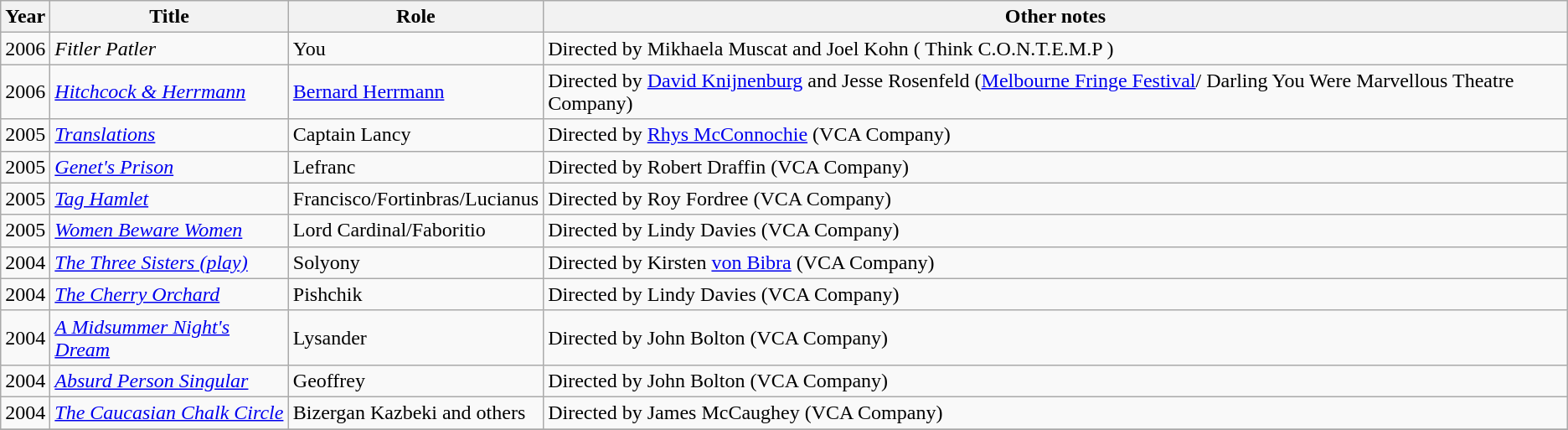<table class="wikitable">
<tr>
<th>Year</th>
<th>Title</th>
<th>Role</th>
<th>Other notes</th>
</tr>
<tr>
<td>2006</td>
<td><em>Fitler Patler</em></td>
<td>You</td>
<td>Directed by Mikhaela Muscat and Joel Kohn ( Think C.O.N.T.E.M.P )</td>
</tr>
<tr>
<td>2006</td>
<td><em><a href='#'>Hitchcock & Herrmann</a></em></td>
<td><a href='#'>Bernard Herrmann</a></td>
<td>Directed by <a href='#'>David Knijnenburg</a> and Jesse Rosenfeld (<a href='#'>Melbourne Fringe Festival</a>/ Darling You Were Marvellous Theatre Company)</td>
</tr>
<tr>
<td>2005</td>
<td><em><a href='#'>Translations</a></em></td>
<td>Captain Lancy</td>
<td>Directed by <a href='#'>Rhys McConnochie</a> (VCA Company)</td>
</tr>
<tr>
<td>2005</td>
<td><em><a href='#'>Genet's Prison</a></em></td>
<td>Lefranc</td>
<td>Directed by Robert Draffin (VCA Company)</td>
</tr>
<tr>
<td>2005</td>
<td><em><a href='#'>Tag Hamlet</a></em></td>
<td>Francisco/Fortinbras/Lucianus</td>
<td>Directed by Roy Fordree (VCA Company)</td>
</tr>
<tr>
<td>2005</td>
<td><em><a href='#'>Women Beware Women</a></em></td>
<td>Lord Cardinal/Faboritio</td>
<td>Directed by Lindy Davies (VCA Company)</td>
</tr>
<tr>
<td>2004</td>
<td><em><a href='#'>The Three Sisters (play)</a></em></td>
<td>Solyony</td>
<td>Directed by Kirsten <a href='#'>von Bibra</a> (VCA Company)</td>
</tr>
<tr>
<td>2004</td>
<td><em><a href='#'>The Cherry Orchard</a></em></td>
<td>Pishchik</td>
<td>Directed by Lindy Davies (VCA Company)</td>
</tr>
<tr>
<td>2004</td>
<td><em><a href='#'>A Midsummer Night's Dream</a></em></td>
<td>Lysander</td>
<td>Directed by John Bolton (VCA Company)</td>
</tr>
<tr>
<td>2004</td>
<td><em><a href='#'>Absurd Person Singular</a></em></td>
<td>Geoffrey</td>
<td>Directed by John Bolton (VCA Company)</td>
</tr>
<tr>
<td>2004</td>
<td><em><a href='#'>The Caucasian Chalk Circle</a></em></td>
<td>Bizergan Kazbeki and others</td>
<td>Directed by James McCaughey (VCA Company)</td>
</tr>
<tr>
</tr>
</table>
